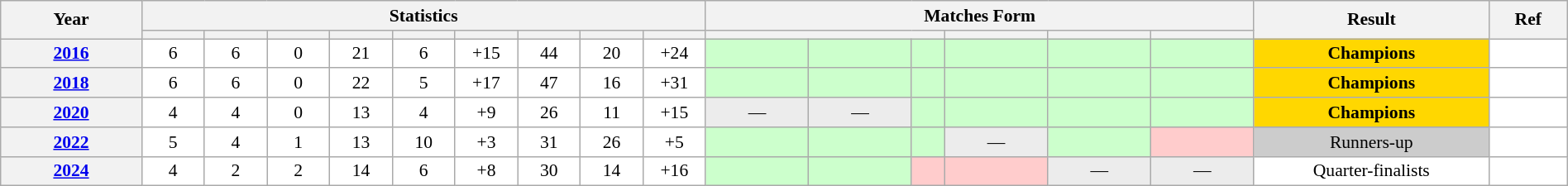<table class="wikitable" style="text-align:center; font-size:90%; background:white;" width="100%">
<tr>
<th rowspan="2" width="9%">Year</th>
<th colspan="9">Statistics</th>
<th colspan="6" width="35%">Matches Form</th>
<th rowspan="2" width="15%">Result</th>
<th rowspan="2" width="5%">Ref</th>
</tr>
<tr>
<th width="4%"></th>
<th width="4%"></th>
<th width="4%"></th>
<th width="4%"></th>
<th width="4%"></th>
<th width="4%"></th>
<th width="4%"></th>
<th width="4%"></th>
<th width="4%"></th>
<th colspan="3"></th>
<th></th>
<th></th>
<th></th>
</tr>
<tr>
<th><a href='#'>2016</a> </th>
<td>6</td>
<td>6</td>
<td>0</td>
<td>21</td>
<td>6</td>
<td>+15</td>
<td>44</td>
<td>20</td>
<td>+24</td>
<td style=background:#CCFFCC><br></td>
<td style=background:#CCFFCC><br></td>
<td style=background:#CCFFCC><br></td>
<td style=background:#CCFFCC><br></td>
<td style=background:#CCFFCC><br></td>
<td style=background:#CCFFCC><br></td>
<td style=background:#FFD700> <strong>Champions</strong></td>
<td></td>
</tr>
<tr>
<th><a href='#'>2018</a> </th>
<td>6</td>
<td>6</td>
<td>0</td>
<td>22</td>
<td>5</td>
<td>+17</td>
<td>47</td>
<td>16</td>
<td>+31</td>
<td style=background:#CCFFCC><br></td>
<td style=background:#CCFFCC><br></td>
<td style=background:#CCFFCC><br></td>
<td style=background:#CCFFCC><br></td>
<td style=background:#CCFFCC><br></td>
<td style=background:#CCFFCC><br></td>
<td style=background:#FFD700> <strong>Champions</strong></td>
<td></td>
</tr>
<tr>
<th><a href='#'>2020</a> </th>
<td>4</td>
<td>4</td>
<td>0</td>
<td>13</td>
<td>4</td>
<td>+9</td>
<td>26</td>
<td>11</td>
<td>+15</td>
<td style=background:#ECECEC>—</td>
<td style=background:#ECECEC>—</td>
<td style=background:#CCFFCC><br></td>
<td style=background:#CCFFCC><br></td>
<td style=background:#CCFFCC><br></td>
<td style=background:#CCFFCC><br></td>
<td style=background:#FFD700> <strong>Champions</strong></td>
<td></td>
</tr>
<tr>
<th><a href='#'>2022</a> </th>
<td>5</td>
<td>4</td>
<td>1</td>
<td>13</td>
<td>10</td>
<td>+3</td>
<td>31</td>
<td>26</td>
<td>+5</td>
<td style=background:#CCFFCC><br></td>
<td style=background:#CCFFCC><br></td>
<td style=background:#CCFFCC><br></td>
<td style=background:#ECECEC>—</td>
<td style=background:#CCFFCC><br></td>
<td style=background:#FFCCCC><br></td>
<td style=background:#CCCCCC> Runners-up</td>
<td></td>
</tr>
<tr>
<th><a href='#'>2024</a> </th>
<td>4</td>
<td>2</td>
<td>2</td>
<td>14</td>
<td>6</td>
<td>+8</td>
<td>30</td>
<td>14</td>
<td>+16</td>
<td style=background:#CCFFCC><br></td>
<td style=background:#CCFFCC><br></td>
<td style=background:#FFCCCC><br></td>
<td style=background:#FFCCCC><br></td>
<td style=background:#ECECEC>—</td>
<td style=background:#ECECEC>—</td>
<td>Quarter-finalists</td>
<td></td>
</tr>
</table>
